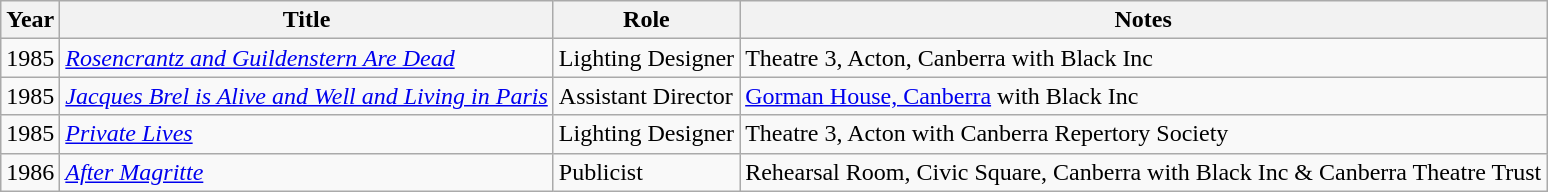<table class="wikitable">
<tr>
<th>Year</th>
<th>Title</th>
<th>Role</th>
<th>Notes</th>
</tr>
<tr>
<td>1985</td>
<td><em><a href='#'>Rosencrantz and Guildenstern Are Dead</a></em></td>
<td>Lighting Designer</td>
<td>Theatre 3, Acton, Canberra with Black Inc</td>
</tr>
<tr>
<td>1985</td>
<td><em><a href='#'>Jacques Brel is Alive and Well and Living in Paris</a></em></td>
<td>Assistant Director</td>
<td><a href='#'>Gorman House, Canberra</a> with Black Inc</td>
</tr>
<tr>
<td>1985</td>
<td><em><a href='#'>Private Lives</a></em></td>
<td>Lighting Designer</td>
<td>Theatre 3, Acton with Canberra Repertory Society</td>
</tr>
<tr>
<td>1986</td>
<td><em><a href='#'>After Magritte</a></em></td>
<td>Publicist</td>
<td>Rehearsal Room, Civic Square, Canberra with Black Inc & Canberra Theatre Trust</td>
</tr>
</table>
